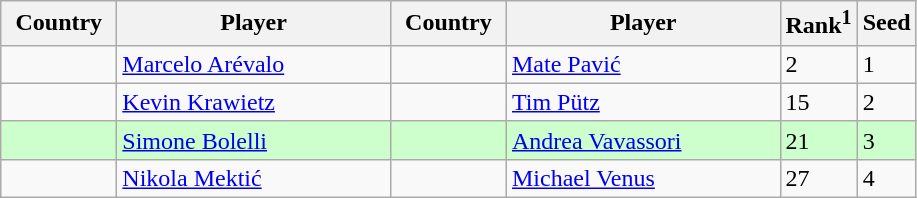<table class="sortable wikitable">
<tr>
<th width="70">Country</th>
<th width="175">Player</th>
<th width="70">Country</th>
<th width="175">Player</th>
<th>Rank<sup>1</sup></th>
<th>Seed</th>
</tr>
<tr>
<td></td>
<td><a href='#'>Marcelo Arévalo</a></td>
<td></td>
<td><a href='#'>Mate Pavić</a></td>
<td>2</td>
<td>1</td>
</tr>
<tr>
<td></td>
<td><a href='#'>Kevin Krawietz</a></td>
<td></td>
<td><a href='#'>Tim Pütz</a></td>
<td>15</td>
<td>2</td>
</tr>
<tr bgcolor=#cfc>
<td></td>
<td><a href='#'>Simone Bolelli</a></td>
<td></td>
<td><a href='#'>Andrea Vavassori</a></td>
<td>21</td>
<td>3</td>
</tr>
<tr>
<td></td>
<td><a href='#'>Nikola Mektić</a></td>
<td></td>
<td><a href='#'>Michael Venus</a></td>
<td>27</td>
<td>4</td>
</tr>
</table>
